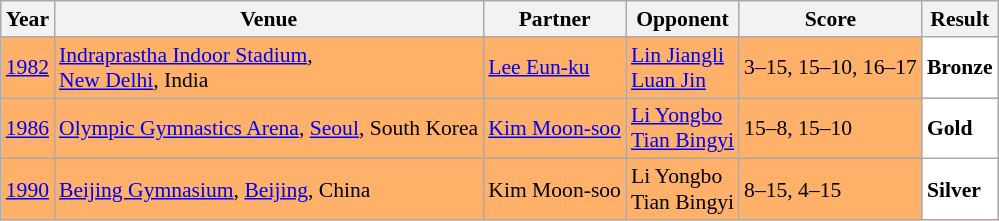<table class="sortable wikitable" style="font-size: 90%;">
<tr>
<th>Year</th>
<th>Venue</th>
<th>Partner</th>
<th>Opponent</th>
<th>Score</th>
<th>Result</th>
</tr>
<tr style="background:#FFB069">
<td align="center"><a href='#'>1982</a></td>
<td align="left"><a href='#'>Indraprastha Indoor Stadium</a>, <br><a href='#'>New Delhi</a>, India</td>
<td align="left"> <a href='#'>Lee Eun-ku</a></td>
<td align="left"> <a href='#'>Lin Jiangli</a> <br>  <a href='#'>Luan Jin</a></td>
<td align="left">3–15, 15–10, 16–17</td>
<td style="text-align:left; background:white"> <strong>Bronze</strong></td>
</tr>
<tr style="background:#FFB069">
<td align="center"><a href='#'>1986</a></td>
<td align="left"><a href='#'>Olympic Gymnastics Arena</a>, <a href='#'>Seoul</a>, South Korea</td>
<td align="left"> <a href='#'>Kim Moon-soo</a></td>
<td align="left"> <a href='#'>Li Yongbo</a> <br>  <a href='#'>Tian Bingyi</a></td>
<td align="left">15–8, 15–10</td>
<td style="text-align:left; background:white"> <strong>Gold</strong></td>
</tr>
<tr style="background:#FFB069">
<td align="center"><a href='#'>1990</a></td>
<td align="left"><a href='#'>Beijing Gymnasium</a>, <a href='#'>Beijing</a>, China</td>
<td align="left"> Kim Moon-soo</td>
<td align="left"> Li Yongbo <br>  Tian Bingyi</td>
<td align="left">8–15, 4–15</td>
<td style="text-align:left; background:white"> <strong>Silver</strong></td>
</tr>
</table>
